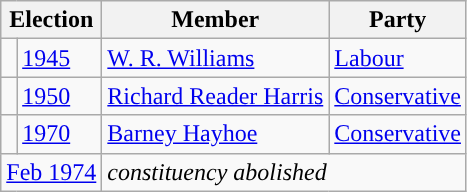<table class="wikitable">
<tr>
<th colspan="2">Election</th>
<th>Member</th>
<th>Party</th>
</tr>
<tr>
<td style="color:inherit;background-color: "></td>
<td><a href='#'>1945</a></td>
<td><a href='#'>W. R. Williams</a></td>
<td><a href='#'>Labour</a></td>
</tr>
<tr>
<td style="color:inherit;background-color: "></td>
<td><a href='#'>1950</a></td>
<td><a href='#'>Richard Reader Harris</a></td>
<td><a href='#'>Conservative</a></td>
</tr>
<tr>
<td style="color:inherit;background-color: "></td>
<td><a href='#'>1970</a></td>
<td><a href='#'>Barney Hayhoe</a></td>
<td><a href='#'>Conservative</a></td>
</tr>
<tr>
<td colspan="2" align="right"><a href='#'>Feb 1974</a></td>
<td colspan="2"><em>constituency abolished</em></td>
</tr>
</table>
